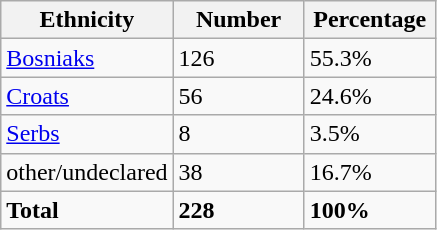<table class="wikitable">
<tr>
<th width="100px">Ethnicity</th>
<th width="80px">Number</th>
<th width="80px">Percentage</th>
</tr>
<tr>
<td><a href='#'>Bosniaks</a></td>
<td>126</td>
<td>55.3%</td>
</tr>
<tr>
<td><a href='#'>Croats</a></td>
<td>56</td>
<td>24.6%</td>
</tr>
<tr>
<td><a href='#'>Serbs</a></td>
<td>8</td>
<td>3.5%</td>
</tr>
<tr>
<td>other/undeclared</td>
<td>38</td>
<td>16.7%</td>
</tr>
<tr>
<td><strong>Total</strong></td>
<td><strong>228</strong></td>
<td><strong>100%</strong></td>
</tr>
</table>
